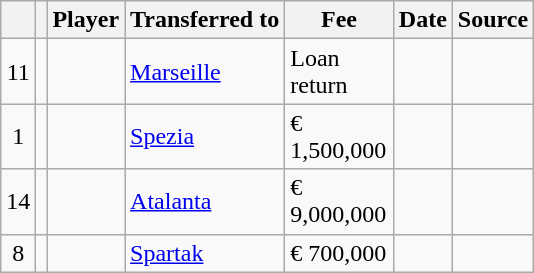<table class="wikitable plainrowheaders sortable">
<tr>
<th></th>
<th></th>
<th scope=col>Player</th>
<th>Transferred to</th>
<th !scope=col; style="width: 65px;">Fee</th>
<th scope=col>Date</th>
<th scope=col>Source</th>
</tr>
<tr>
<td align=center>11</td>
<td align=center></td>
<td></td>
<td> <a href='#'>Marseille</a></td>
<td>Loan return</td>
<td></td>
<td></td>
</tr>
<tr>
<td align=center>1</td>
<td align=center></td>
<td></td>
<td> <a href='#'>Spezia</a></td>
<td>€ 1,500,000</td>
<td></td>
<td></td>
</tr>
<tr>
<td align=center>14</td>
<td align=center></td>
<td></td>
<td> <a href='#'>Atalanta</a></td>
<td>€ 9,000,000</td>
<td></td>
<td></td>
</tr>
<tr>
<td align=center>8</td>
<td align=center></td>
<td></td>
<td> <a href='#'>Spartak</a></td>
<td>€ 700,000</td>
<td></td>
<td></td>
</tr>
</table>
